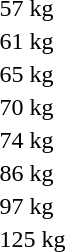<table>
<tr>
<td rowspan=2>57 kg<br></td>
<td rowspan=2></td>
<td rowspan=2></td>
<td></td>
</tr>
<tr>
<td></td>
</tr>
<tr>
<td rowspan=2>61 kg<br></td>
<td rowspan=2></td>
<td rowspan=2></td>
<td></td>
</tr>
<tr>
<td></td>
</tr>
<tr>
<td rowspan=2>65 kg<br></td>
<td rowspan=2></td>
<td rowspan=2></td>
<td></td>
</tr>
<tr>
<td></td>
</tr>
<tr>
<td rowspan=2>70 kg<br></td>
<td rowspan=2></td>
<td rowspan=2></td>
<td></td>
</tr>
<tr>
<td></td>
</tr>
<tr>
<td rowspan=2>74 kg<br></td>
<td rowspan=2></td>
<td rowspan=2></td>
<td></td>
</tr>
<tr>
<td></td>
</tr>
<tr>
<td rowspan=2>86 kg<br></td>
<td rowspan=2></td>
<td rowspan=2></td>
<td></td>
</tr>
<tr>
<td></td>
</tr>
<tr>
<td rowspan=2>97 kg<br></td>
<td rowspan=2></td>
<td rowspan=2></td>
<td></td>
</tr>
<tr>
<td></td>
</tr>
<tr>
<td rowspan=2>125 kg<br></td>
<td rowspan=2></td>
<td rowspan=2></td>
<td></td>
</tr>
<tr>
<td></td>
</tr>
</table>
